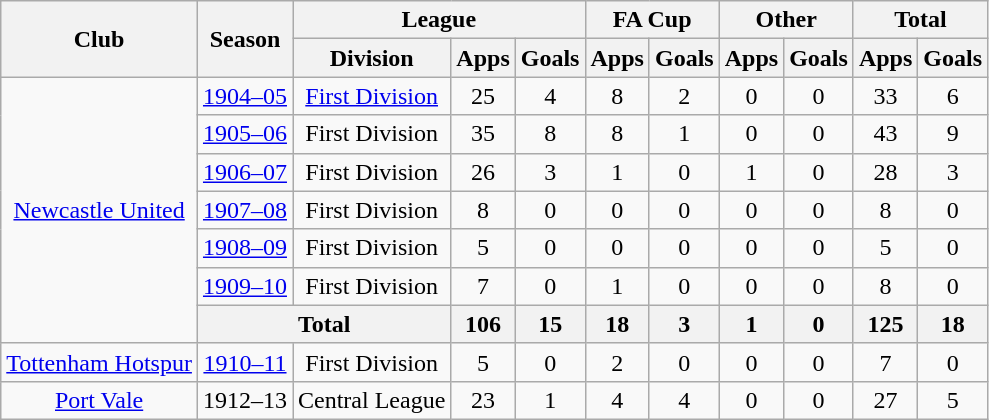<table class="wikitable" style="text-align: center;">
<tr>
<th rowspan="2">Club</th>
<th rowspan="2">Season</th>
<th colspan="3">League</th>
<th colspan="2">FA Cup</th>
<th colspan="2">Other</th>
<th colspan="2">Total</th>
</tr>
<tr>
<th>Division</th>
<th>Apps</th>
<th>Goals</th>
<th>Apps</th>
<th>Goals</th>
<th>Apps</th>
<th>Goals</th>
<th>Apps</th>
<th>Goals</th>
</tr>
<tr>
<td rowspan="7"><a href='#'>Newcastle United</a></td>
<td><a href='#'>1904–05</a></td>
<td><a href='#'>First Division</a></td>
<td>25</td>
<td>4</td>
<td>8</td>
<td>2</td>
<td>0</td>
<td>0</td>
<td>33</td>
<td>6</td>
</tr>
<tr>
<td><a href='#'>1905–06</a></td>
<td>First Division</td>
<td>35</td>
<td>8</td>
<td>8</td>
<td>1</td>
<td>0</td>
<td>0</td>
<td>43</td>
<td>9</td>
</tr>
<tr>
<td><a href='#'>1906–07</a></td>
<td>First Division</td>
<td>26</td>
<td>3</td>
<td>1</td>
<td>0</td>
<td>1</td>
<td>0</td>
<td>28</td>
<td>3</td>
</tr>
<tr>
<td><a href='#'>1907–08</a></td>
<td>First Division</td>
<td>8</td>
<td>0</td>
<td>0</td>
<td>0</td>
<td>0</td>
<td>0</td>
<td>8</td>
<td>0</td>
</tr>
<tr>
<td><a href='#'>1908–09</a></td>
<td>First Division</td>
<td>5</td>
<td>0</td>
<td>0</td>
<td>0</td>
<td>0</td>
<td>0</td>
<td>5</td>
<td>0</td>
</tr>
<tr>
<td><a href='#'>1909–10</a></td>
<td>First Division</td>
<td>7</td>
<td>0</td>
<td>1</td>
<td>0</td>
<td>0</td>
<td>0</td>
<td>8</td>
<td>0</td>
</tr>
<tr>
<th colspan="2">Total</th>
<th>106</th>
<th>15</th>
<th>18</th>
<th>3</th>
<th>1</th>
<th>0</th>
<th>125</th>
<th>18</th>
</tr>
<tr>
<td><a href='#'>Tottenham Hotspur</a></td>
<td><a href='#'>1910–11</a></td>
<td>First Division</td>
<td>5</td>
<td>0</td>
<td>2</td>
<td>0</td>
<td>0</td>
<td>0</td>
<td>7</td>
<td>0</td>
</tr>
<tr>
<td><a href='#'>Port Vale</a></td>
<td>1912–13</td>
<td>Central League</td>
<td>23</td>
<td>1</td>
<td>4</td>
<td>4</td>
<td>0</td>
<td>0</td>
<td>27</td>
<td>5</td>
</tr>
</table>
